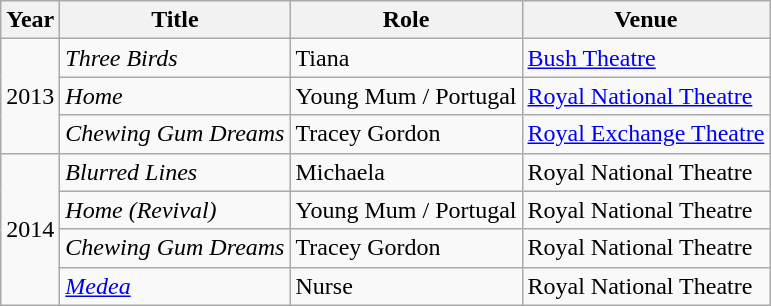<table class="wikitable sortable">
<tr>
<th>Year</th>
<th>Title</th>
<th>Role</th>
<th>Venue</th>
</tr>
<tr>
<td rowspan=3>2013</td>
<td><em>Three Birds</em></td>
<td>Tiana</td>
<td><a href='#'>Bush Theatre</a></td>
</tr>
<tr>
<td><em>Home</em></td>
<td>Young Mum / Portugal</td>
<td><a href='#'>Royal National Theatre</a></td>
</tr>
<tr>
<td><em>Chewing Gum Dreams</em></td>
<td>Tracey Gordon</td>
<td><a href='#'>Royal Exchange Theatre</a></td>
</tr>
<tr>
<td rowspan=4>2014</td>
<td><em>Blurred Lines</em></td>
<td>Michaela</td>
<td>Royal National Theatre</td>
</tr>
<tr>
<td><em>Home (Revival)</em></td>
<td>Young Mum / Portugal</td>
<td>Royal National Theatre</td>
</tr>
<tr>
<td><em>Chewing Gum Dreams</em></td>
<td>Tracey Gordon</td>
<td>Royal National Theatre</td>
</tr>
<tr>
<td><em><a href='#'>Medea</a></em></td>
<td>Nurse</td>
<td>Royal National Theatre</td>
</tr>
</table>
